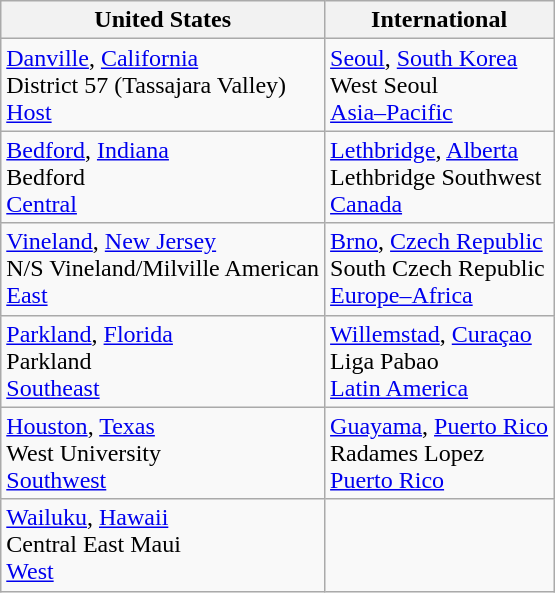<table class="wikitable">
<tr>
<th>United States</th>
<th>International</th>
</tr>
<tr>
<td> <a href='#'>Danville</a>, <a href='#'>California</a><br> District 57 (Tassajara Valley)<br><a href='#'>Host</a></td>
<td> <a href='#'>Seoul</a>, <a href='#'>South Korea</a><br> West Seoul <br><a href='#'>Asia–Pacific</a></td>
</tr>
<tr>
<td> <a href='#'>Bedford</a>, <a href='#'>Indiana</a> <br> Bedford <br><a href='#'>Central</a></td>
<td> <a href='#'>Lethbridge</a>, <a href='#'>Alberta</a> <br> Lethbridge Southwest <br><a href='#'>Canada</a></td>
</tr>
<tr>
<td> <a href='#'>Vineland</a>, <a href='#'>New Jersey</a> <br> N/S Vineland/Milville American<br><a href='#'>East</a></td>
<td> <a href='#'>Brno</a>, <a href='#'>Czech Republic</a><br> South Czech Republic <br><a href='#'>Europe–Africa</a></td>
</tr>
<tr>
<td> <a href='#'>Parkland</a>, <a href='#'>Florida</a><br> Parkland <br><a href='#'>Southeast</a></td>
<td> <a href='#'>Willemstad</a>, <a href='#'>Curaçao</a><br> Liga Pabao <br><a href='#'>Latin America</a></td>
</tr>
<tr>
<td> <a href='#'>Houston</a>, <a href='#'>Texas</a> <br> West University <br><a href='#'>Southwest</a></td>
<td> <a href='#'>Guayama</a>, <a href='#'>Puerto Rico</a><br>Radames Lopez<br><a href='#'>Puerto Rico</a></td>
</tr>
<tr>
<td> <a href='#'>Wailuku</a>, <a href='#'>Hawaii</a> <br> Central East Maui <br><a href='#'>West</a></td>
<td></td>
</tr>
</table>
